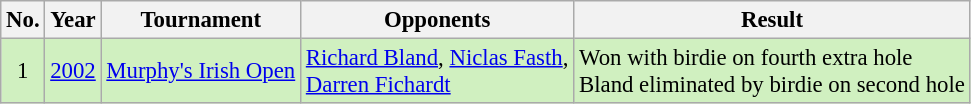<table class="wikitable" style="font-size:95%;">
<tr>
<th>No.</th>
<th>Year</th>
<th>Tournament</th>
<th>Opponents</th>
<th>Result</th>
</tr>
<tr style="background:#D0F0C0;">
<td align=center>1</td>
<td><a href='#'>2002</a></td>
<td><a href='#'>Murphy's Irish Open</a></td>
<td> <a href='#'>Richard Bland</a>,  <a href='#'>Niclas Fasth</a>,<br> <a href='#'>Darren Fichardt</a></td>
<td>Won with birdie on fourth extra hole<br>Bland eliminated by birdie on second hole</td>
</tr>
</table>
